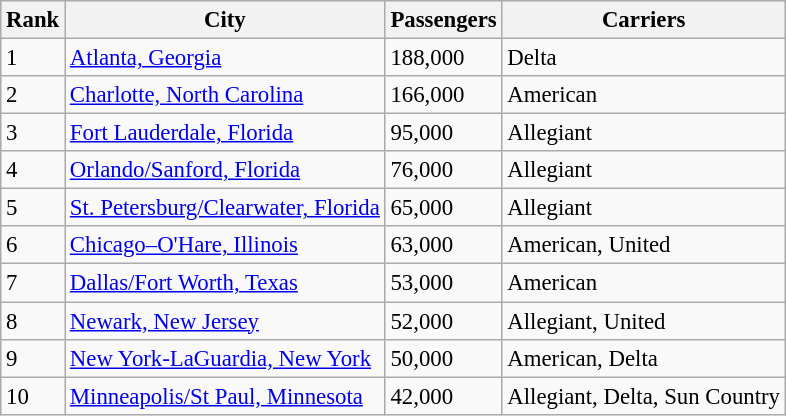<table class="wikitable sortable mw-collapsible"  style="font-size:95%; width:align=;">
<tr>
<th>Rank</th>
<th>City</th>
<th>Passengers</th>
<th>Carriers</th>
</tr>
<tr>
<td>1</td>
<td><a href='#'>Atlanta, Georgia</a></td>
<td>188,000</td>
<td>Delta</td>
</tr>
<tr>
<td>2</td>
<td><a href='#'>Charlotte, North Carolina</a></td>
<td>166,000</td>
<td>American</td>
</tr>
<tr>
<td>3</td>
<td><a href='#'>Fort Lauderdale, Florida</a></td>
<td>95,000</td>
<td>Allegiant</td>
</tr>
<tr>
<td>4</td>
<td><a href='#'>Orlando/Sanford, Florida</a></td>
<td>76,000</td>
<td>Allegiant</td>
</tr>
<tr>
<td>5</td>
<td><a href='#'>St. Petersburg/Clearwater, Florida</a></td>
<td>65,000</td>
<td>Allegiant</td>
</tr>
<tr>
<td>6</td>
<td><a href='#'>Chicago–O'Hare, Illinois</a></td>
<td>63,000</td>
<td>American, United</td>
</tr>
<tr>
<td>7</td>
<td><a href='#'>Dallas/Fort Worth, Texas</a></td>
<td>53,000</td>
<td>American</td>
</tr>
<tr>
<td>8</td>
<td><a href='#'>Newark, New Jersey</a></td>
<td>52,000</td>
<td>Allegiant, United</td>
</tr>
<tr>
<td>9</td>
<td><a href='#'>New York-LaGuardia, New York</a></td>
<td>50,000</td>
<td>American, Delta</td>
</tr>
<tr>
<td>10</td>
<td><a href='#'>Minneapolis/St Paul, Minnesota</a></td>
<td>42,000</td>
<td>Allegiant, Delta, Sun Country</td>
</tr>
</table>
